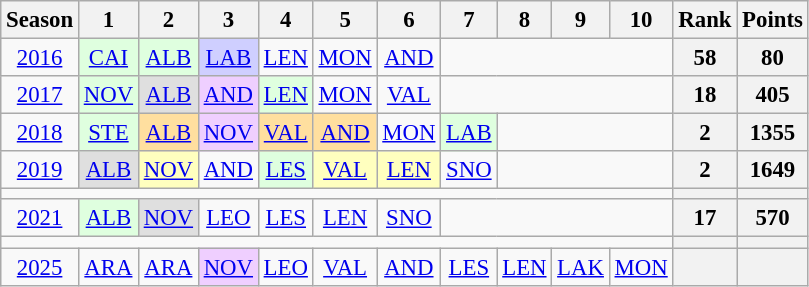<table class="wikitable" style="text-align:center; font-size:95%">
<tr>
<th>Season</th>
<th>1</th>
<th>2</th>
<th>3</th>
<th>4</th>
<th>5</th>
<th>6</th>
<th>7</th>
<th>8</th>
<th>9</th>
<th>10</th>
<th>Rank</th>
<th>Points</th>
</tr>
<tr>
<td><a href='#'>2016</a></td>
<td bgcolor="#dfffdf"><a href='#'>CAI</a><br></td>
<td bgcolor="#dfffdf"><a href='#'>ALB</a><br></td>
<td bgcolor="#cfcfff"><a href='#'>LAB</a><br></td>
<td><a href='#'>LEN</a><br></td>
<td><a href='#'>MON</a><br></td>
<td><a href='#'>AND</a><br></td>
<td colspan=4></td>
<th>58</th>
<th>80</th>
</tr>
<tr>
<td><a href='#'>2017</a></td>
<td bgcolor="#dfffdf"><a href='#'>NOV</a><br></td>
<td bgcolor="#dfdfdf"><a href='#'>ALB</a><br></td>
<td bgcolor="#efcfff"><a href='#'>AND</a><br></td>
<td bgcolor="#dfffdf"><a href='#'>LEN</a><br></td>
<td><a href='#'>MON</a><br></td>
<td><a href='#'>VAL</a><br></td>
<td colspan=4></td>
<th>18</th>
<th>405</th>
</tr>
<tr>
<td><a href='#'>2018</a></td>
<td bgcolor="#dfffdf"><a href='#'>STE</a><br></td>
<td bgcolor="#ffdf9f"><a href='#'>ALB</a><br></td>
<td bgcolor="#efcfff"><a href='#'>NOV</a><br></td>
<td bgcolor="#ffdf9f"><a href='#'>VAL</a><br></td>
<td bgcolor="#ffdf9f"><a href='#'>AND</a><br></td>
<td><a href='#'>MON</a><br></td>
<td bgcolor="#dfffdf"><a href='#'>LAB</a><br></td>
<td colspan=3></td>
<th>2</th>
<th>1355</th>
</tr>
<tr>
<td><a href='#'>2019</a></td>
<td bgcolor="#dfdfdf"><a href='#'>ALB</a><br></td>
<td bgcolor="#ffffbf"><a href='#'>NOV</a><br></td>
<td><a href='#'>AND</a><br></td>
<td bgcolor="#dfffdf"><a href='#'>LES</a><br></td>
<td bgcolor="#ffffbf"><a href='#'>VAL</a><br></td>
<td bgcolor="#ffffbf"><a href='#'>LEN</a><br></td>
<td><a href='#'>SNO</a><br></td>
<td colspan=3></td>
<th>2</th>
<th>1649</th>
</tr>
<tr>
<td colspan=11></td>
<th></th>
<th></th>
</tr>
<tr>
<td><a href='#'>2021</a></td>
<td bgcolor="#dfffdf"><a href='#'>ALB</a><br></td>
<td bgcolor="#dfdfdf"><a href='#'>NOV</a><br></td>
<td><a href='#'>LEO</a><br></td>
<td><a href='#'>LES</a><br></td>
<td><a href='#'>LEN</a><br></td>
<td><a href='#'>SNO</a><br></td>
<td colspan=4></td>
<th>17</th>
<th>570</th>
</tr>
<tr>
<td colspan=11></td>
<th></th>
<th></th>
</tr>
<tr>
<td><a href='#'>2025</a></td>
<td><a href='#'>ARA</a><br></td>
<td><a href='#'>ARA</a><br></td>
<td bgcolor="#efcfff"><a href='#'>NOV</a><br></td>
<td><a href='#'>LEO</a><br></td>
<td><a href='#'>VAL</a><br></td>
<td><a href='#'>AND</a><br></td>
<td><a href='#'>LES</a><br></td>
<td><a href='#'>LEN</a><br></td>
<td><a href='#'>LAK</a><br></td>
<td><a href='#'>MON</a><br></td>
<th></th>
<th></th>
</tr>
</table>
